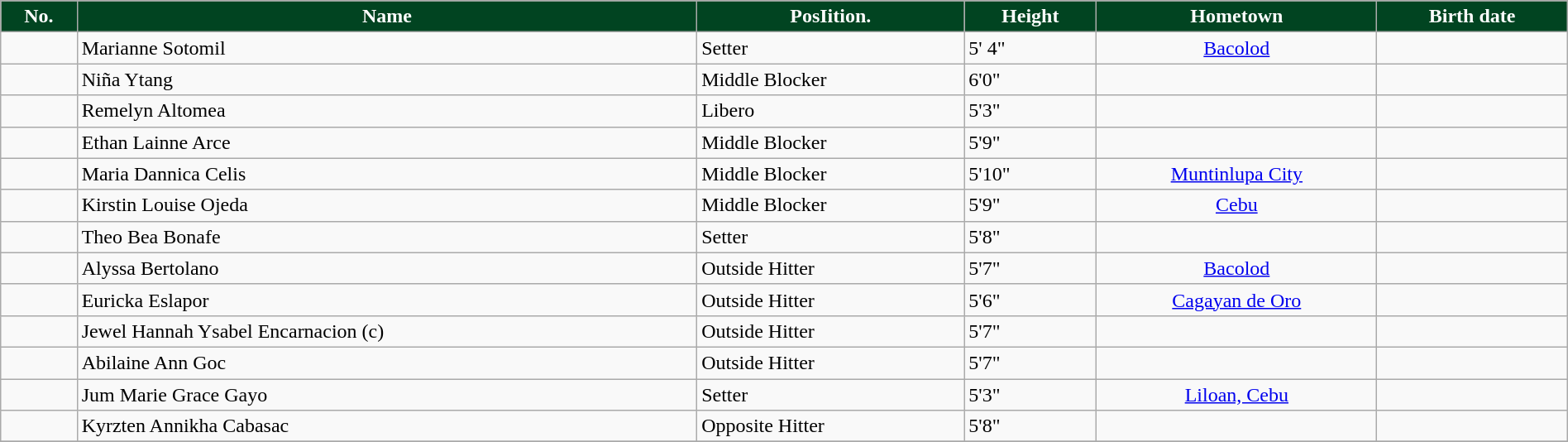<table class="wikitable sortable" width="100%">
<tr>
<th style="background:#014421; color:white;">No.</th>
<th style="background:#014421; color:white;">Name</th>
<th style="background:#014421; color:white;">PosIition.</th>
<th style="background:#014421; color:white;">Height</th>
<th style="background:#014421; color:white;">Hometown</th>
<th style="background:#014421; color:white;">Birth date</th>
</tr>
<tr>
<td></td>
<td align=left>Marianne Sotomil</td>
<td>Setter</td>
<td>5' 4"</td>
<td align=center><a href='#'>Bacolod</a></td>
<td align=right></td>
</tr>
<tr>
<td></td>
<td align=left>Niña Ytang</td>
<td>Middle Blocker</td>
<td>6'0"</td>
<td align=center></td>
<td align=right></td>
</tr>
<tr>
<td></td>
<td align=left>Remelyn Altomea</td>
<td>Libero</td>
<td>5'3"</td>
<td align=center></td>
<td align=right></td>
</tr>
<tr>
<td></td>
<td align=left>Ethan Lainne Arce</td>
<td>Middle Blocker</td>
<td>5'9"</td>
<td align=center></td>
<td align=right></td>
</tr>
<tr>
<td></td>
<td align=left>Maria Dannica Celis</td>
<td>Middle Blocker</td>
<td>5'10"</td>
<td align=center><a href='#'>Muntinlupa City</a></td>
<td align=right></td>
</tr>
<tr>
<td></td>
<td align=left>Kirstin Louise Ojeda</td>
<td>Middle Blocker</td>
<td>5'9"</td>
<td align=center><a href='#'>Cebu</a></td>
<td align=right></td>
</tr>
<tr>
<td></td>
<td align=left>Theo Bea Bonafe</td>
<td>Setter</td>
<td>5'8"</td>
<td align=center></td>
<td align=right></td>
</tr>
<tr>
<td></td>
<td align=left>Alyssa Bertolano</td>
<td>Outside Hitter</td>
<td>5'7"</td>
<td align=center><a href='#'>Bacolod</a></td>
<td align=right></td>
</tr>
<tr>
<td></td>
<td align=left>Euricka Eslapor</td>
<td>Outside Hitter</td>
<td>5'6"</td>
<td align=center><a href='#'>Cagayan de Oro</a></td>
<td align=right></td>
</tr>
<tr>
<td></td>
<td align=left>Jewel Hannah Ysabel Encarnacion (c)</td>
<td>Outside Hitter</td>
<td>5'7"</td>
<td align=center></td>
<td align=right></td>
</tr>
<tr>
<td></td>
<td align=left>Abilaine Ann Goc</td>
<td>Outside Hitter</td>
<td>5'7"</td>
<td align=center></td>
<td align=right></td>
</tr>
<tr>
<td></td>
<td align=left>Jum Marie Grace Gayo</td>
<td>Setter</td>
<td>5'3"</td>
<td align=center><a href='#'>Liloan, Cebu</a></td>
<td align=right></td>
</tr>
<tr>
<td></td>
<td align=left>Kyrzten Annikha Cabasac</td>
<td>Opposite Hitter</td>
<td>5'8"</td>
<td align=center></td>
<td></td>
</tr>
<tr>
</tr>
</table>
